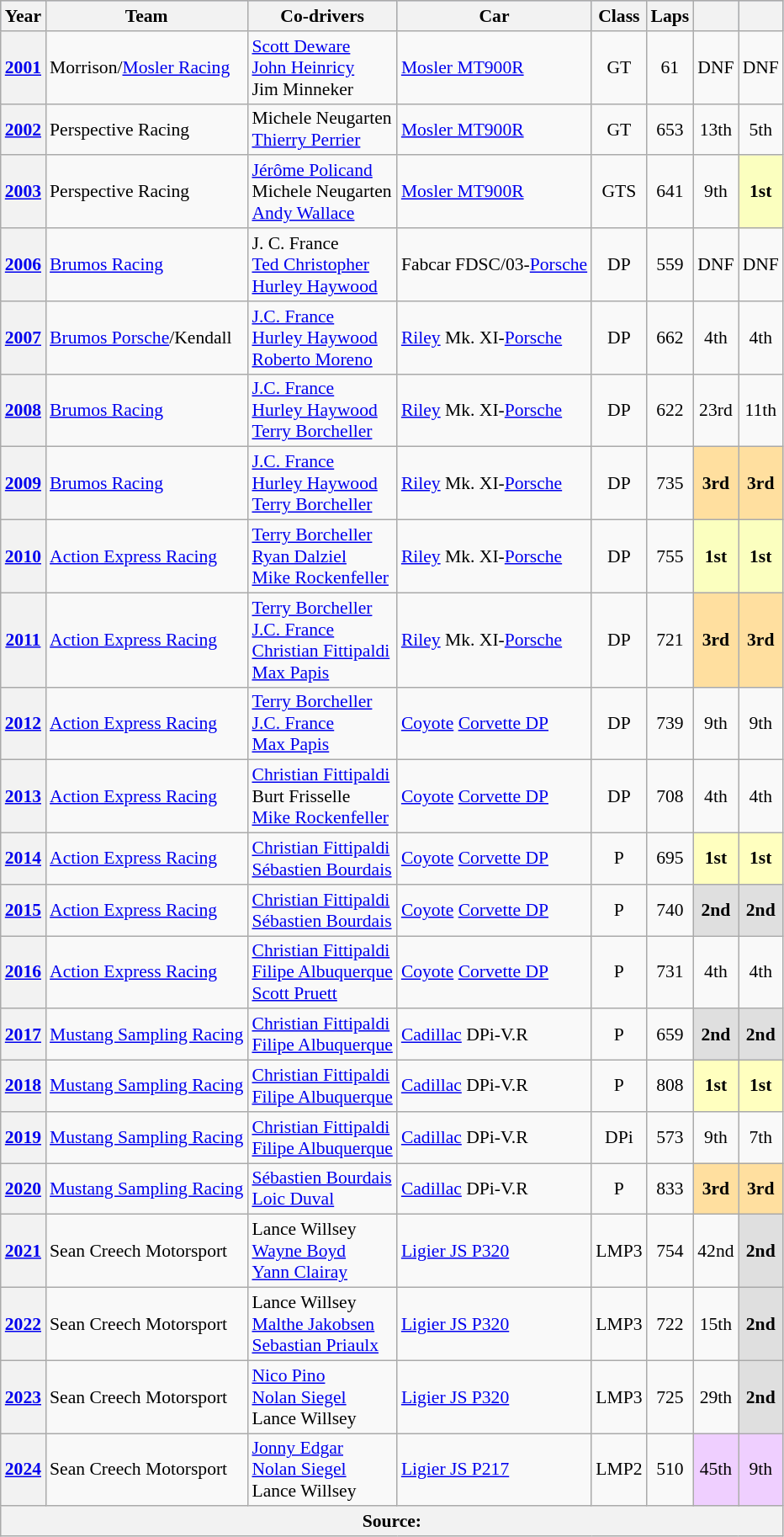<table class="wikitable" style="text-align:center; font-size:90%;">
<tr style="background:#ABBBDD;">
<th>Year</th>
<th>Team</th>
<th>Co-drivers</th>
<th>Car</th>
<th>Class</th>
<th>Laps</th>
<th></th>
<th></th>
</tr>
<tr>
<th><a href='#'>2001</a></th>
<td align="left"> Morrison/<a href='#'>Mosler Racing</a></td>
<td align="left"> <a href='#'>Scott Deware</a><br> <a href='#'>John Heinricy</a><br> Jim Minneker</td>
<td align="left"><a href='#'>Mosler MT900R</a></td>
<td>GT</td>
<td>61</td>
<td>DNF</td>
<td>DNF</td>
</tr>
<tr>
<th><a href='#'>2002</a></th>
<td align="left"> Perspective Racing</td>
<td align="left"> Michele Neugarten<br> <a href='#'>Thierry Perrier</a></td>
<td align="left"><a href='#'>Mosler MT900R</a></td>
<td>GT</td>
<td>653</td>
<td>13th</td>
<td>5th</td>
</tr>
<tr>
<th><a href='#'>2003</a></th>
<td align="left"> Perspective Racing</td>
<td align="left"> <a href='#'>Jérôme Policand</a><br> Michele Neugarten<br> <a href='#'>Andy Wallace</a></td>
<td align="left"><a href='#'>Mosler MT900R</a></td>
<td>GTS</td>
<td>641</td>
<td>9th</td>
<td style="background:#FBFFBF;"><strong>1st</strong></td>
</tr>
<tr>
<th><a href='#'>2006</a></th>
<td align="left"> <a href='#'>Brumos Racing</a></td>
<td align="left"> J. C. France<br> <a href='#'>Ted Christopher</a><br> <a href='#'>Hurley Haywood</a></td>
<td align="left">Fabcar FDSC/03-<a href='#'>Porsche</a></td>
<td>DP</td>
<td>559</td>
<td>DNF</td>
<td>DNF</td>
</tr>
<tr>
<th><a href='#'>2007</a></th>
<td align="left"> <a href='#'>Brumos Porsche</a>/Kendall</td>
<td align="left"> <a href='#'>J.C. France</a><br> <a href='#'>Hurley Haywood</a><br> <a href='#'>Roberto Moreno</a></td>
<td align="left"><a href='#'>Riley</a> Mk. XI-<a href='#'>Porsche</a></td>
<td>DP</td>
<td>662</td>
<td>4th</td>
<td>4th</td>
</tr>
<tr>
<th><a href='#'>2008</a></th>
<td align="left"> <a href='#'>Brumos Racing</a></td>
<td align="left"> <a href='#'>J.C. France</a><br> <a href='#'>Hurley Haywood</a><br> <a href='#'>Terry Borcheller</a></td>
<td align="left"><a href='#'>Riley</a> Mk. XI-<a href='#'>Porsche</a></td>
<td>DP</td>
<td>622</td>
<td>23rd</td>
<td>11th</td>
</tr>
<tr>
<th><a href='#'>2009</a></th>
<td align="left"> <a href='#'>Brumos Racing</a></td>
<td align="left"> <a href='#'>J.C. France</a><br> <a href='#'>Hurley Haywood</a><br> <a href='#'>Terry Borcheller</a></td>
<td align="left"><a href='#'>Riley</a> Mk. XI-<a href='#'>Porsche</a></td>
<td>DP</td>
<td>735</td>
<td style="background:#FFDF9F;"><strong>3rd</strong></td>
<td style="background:#FFDF9F;"><strong>3rd</strong></td>
</tr>
<tr>
<th><a href='#'>2010</a></th>
<td align="left"> <a href='#'>Action Express Racing</a></td>
<td align="left"> <a href='#'>Terry Borcheller</a><br> <a href='#'>Ryan Dalziel</a><br> <a href='#'>Mike Rockenfeller</a></td>
<td align="left"><a href='#'>Riley</a> Mk. XI-<a href='#'>Porsche</a></td>
<td>DP</td>
<td>755</td>
<td style="background:#FBFFBF;"><strong>1st</strong></td>
<td style="background:#FBFFBF;"><strong>1st</strong></td>
</tr>
<tr>
<th><a href='#'>2011</a></th>
<td align="left"> <a href='#'>Action Express Racing</a></td>
<td align="left"> <a href='#'>Terry Borcheller</a><br> <a href='#'>J.C. France</a><br> <a href='#'>Christian Fittipaldi</a><br> <a href='#'>Max Papis</a></td>
<td align="left"><a href='#'>Riley</a> Mk. XI-<a href='#'>Porsche</a></td>
<td>DP</td>
<td>721</td>
<td style="background:#FFDF9F;"><strong>3rd</strong></td>
<td style="background:#FFDF9F;"><strong>3rd</strong></td>
</tr>
<tr>
<th><a href='#'>2012</a></th>
<td align="left"> <a href='#'>Action Express Racing</a></td>
<td align="left"> <a href='#'>Terry Borcheller</a><br> <a href='#'>J.C. France</a><br> <a href='#'>Max Papis</a></td>
<td align="left"><a href='#'>Coyote</a> <a href='#'>Corvette DP</a></td>
<td>DP</td>
<td>739</td>
<td>9th</td>
<td>9th</td>
</tr>
<tr>
<th><a href='#'>2013</a></th>
<td align="left"> <a href='#'>Action Express Racing</a></td>
<td align="left"> <a href='#'>Christian Fittipaldi</a><br> Burt Frisselle<br> <a href='#'>Mike Rockenfeller</a></td>
<td align="left"><a href='#'>Coyote</a> <a href='#'>Corvette DP</a></td>
<td>DP</td>
<td>708</td>
<td>4th</td>
<td>4th</td>
</tr>
<tr>
<th><a href='#'>2014</a></th>
<td align="left"> <a href='#'>Action Express Racing</a></td>
<td align="left"> <a href='#'>Christian Fittipaldi</a><br> <a href='#'>Sébastien Bourdais</a></td>
<td align="left"><a href='#'>Coyote</a> <a href='#'>Corvette DP</a></td>
<td>P</td>
<td>695</td>
<td style="background:#FFFFBF;"><strong>1st</strong></td>
<td style="background:#FFFFBF;"><strong>1st</strong></td>
</tr>
<tr>
<th><a href='#'>2015</a></th>
<td align="left"> <a href='#'>Action Express Racing</a></td>
<td align="left"> <a href='#'>Christian Fittipaldi</a><br> <a href='#'>Sébastien Bourdais</a></td>
<td align="left"><a href='#'>Coyote</a> <a href='#'>Corvette DP</a></td>
<td>P</td>
<td>740</td>
<td style="background:#DFDFDF;"><strong>2nd</strong></td>
<td style="background:#DFDFDF;"><strong>2nd</strong></td>
</tr>
<tr>
<th><a href='#'>2016</a></th>
<td align="left"> <a href='#'>Action Express Racing</a></td>
<td align="left"> <a href='#'>Christian Fittipaldi</a><br> <a href='#'>Filipe Albuquerque</a><br> <a href='#'>Scott Pruett</a></td>
<td align="left"><a href='#'>Coyote</a> <a href='#'>Corvette DP</a></td>
<td>P</td>
<td>731</td>
<td>4th</td>
<td>4th</td>
</tr>
<tr>
<th><a href='#'>2017</a></th>
<td align="left"> <a href='#'>Mustang Sampling Racing</a></td>
<td align="left"> <a href='#'>Christian Fittipaldi</a><br> <a href='#'>Filipe Albuquerque</a></td>
<td align="left"><a href='#'>Cadillac</a> DPi-V.R</td>
<td>P</td>
<td>659</td>
<td style="background:#DFDFDF;"><strong>2nd</strong></td>
<td style="background:#DFDFDF;"><strong>2nd</strong></td>
</tr>
<tr>
<th><a href='#'>2018</a></th>
<td align="left"> <a href='#'>Mustang Sampling Racing</a></td>
<td align="left"> <a href='#'>Christian Fittipaldi</a><br> <a href='#'>Filipe Albuquerque</a></td>
<td align="left"><a href='#'>Cadillac</a> DPi-V.R</td>
<td>P</td>
<td>808</td>
<td style="background:#FFFFBF;"><strong>1st</strong></td>
<td style="background:#FFFFBF;"><strong>1st</strong></td>
</tr>
<tr>
<th><a href='#'>2019</a></th>
<td align="left"> <a href='#'>Mustang Sampling Racing</a></td>
<td align="left"> <a href='#'>Christian Fittipaldi</a><br> <a href='#'>Filipe Albuquerque</a></td>
<td align="left"><a href='#'>Cadillac</a> DPi-V.R</td>
<td>DPi</td>
<td>573</td>
<td>9th</td>
<td>7th</td>
</tr>
<tr>
<th><a href='#'>2020</a></th>
<td align="left"> <a href='#'>Mustang Sampling Racing</a></td>
<td align="left"> <a href='#'>Sébastien Bourdais</a><br> <a href='#'>Loic Duval</a></td>
<td align="left"><a href='#'>Cadillac</a> DPi-V.R</td>
<td>P</td>
<td>833</td>
<td style="background:#FFDF9F;"><strong>3rd</strong></td>
<td style="background:#FFDF9F;"><strong>3rd</strong></td>
</tr>
<tr>
<th><a href='#'>2021</a></th>
<td align="left"> Sean Creech Motorsport</td>
<td align="left"> Lance Willsey<br> <a href='#'>Wayne Boyd</a><br> <a href='#'>Yann Clairay</a></td>
<td align="left"><a href='#'>Ligier JS P320</a></td>
<td>LMP3</td>
<td>754</td>
<td>42nd</td>
<td style="background:#DFDFDF;"><strong>2nd</strong></td>
</tr>
<tr>
<th><a href='#'>2022</a></th>
<td align="left"> Sean Creech Motorsport</td>
<td align="left"> Lance Willsey<br> <a href='#'>Malthe Jakobsen</a><br> <a href='#'>Sebastian Priaulx</a></td>
<td align="left"><a href='#'>Ligier JS P320</a></td>
<td>LMP3</td>
<td>722</td>
<td>15th</td>
<td style="background:#DFDFDF;"><strong>2nd</strong></td>
</tr>
<tr>
<th><a href='#'>2023</a></th>
<td align="left"> Sean Creech Motorsport</td>
<td align="left"> <a href='#'>Nico Pino</a><br> <a href='#'>Nolan Siegel</a><br> Lance Willsey</td>
<td align="left"><a href='#'>Ligier JS P320</a></td>
<td>LMP3</td>
<td>725</td>
<td>29th</td>
<td style="background:#DFDFDF;"><strong>2nd</strong></td>
</tr>
<tr>
<th><a href='#'>2024</a></th>
<td align="left"> Sean Creech Motorsport</td>
<td align="left"> <a href='#'>Jonny Edgar</a><br> <a href='#'>Nolan Siegel</a><br> Lance Willsey</td>
<td align="left"><a href='#'>Ligier JS P217</a></td>
<td>LMP2</td>
<td>510</td>
<td style="background:#efcfff; text-align:center;">45th </td>
<td style="background:#efcfff; text-align:center;">9th </td>
</tr>
<tr>
<th colspan="8">Source:</th>
</tr>
</table>
